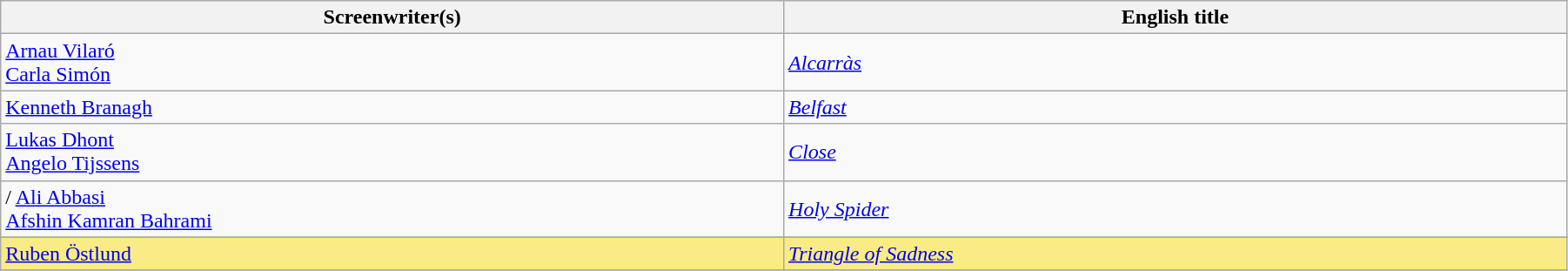<table class="wikitable" width="95%" cellpadding="5">
<tr>
<th width="25%">Screenwriter(s)</th>
<th width="25%">English title</th>
</tr>
<tr>
<td> <a href='#'>Arnau Vilaró</a><br>  <a href='#'>Carla Simón</a></td>
<td><em><a href='#'>Alcarràs</a></em></td>
</tr>
<tr>
<td> <a href='#'>Kenneth Branagh</a></td>
<td><em><a href='#'>Belfast</a></em></td>
</tr>
<tr>
<td> <a href='#'>Lukas Dhont</a><br>  <a href='#'>Angelo Tijssens</a></td>
<td><em><a href='#'>Close</a></em></td>
</tr>
<tr>
<td> /  <a href='#'>Ali Abbasi</a><br>  <a href='#'>Afshin Kamran Bahrami</a></td>
<td><em><a href='#'>Holy Spider</a></em></td>
</tr>
<tr>
</tr>
<tr style="background:#FAEB86">
<td> <a href='#'>Ruben Östlund</a></td>
<td><em><a href='#'>Triangle of Sadness</a></em></td>
</tr>
<tr>
</tr>
</table>
